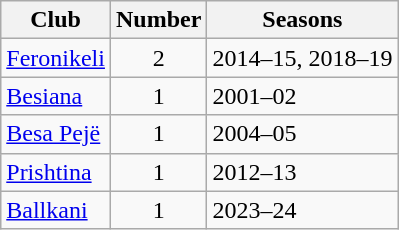<table class="wikitable sortable">
<tr>
<th>Club</th>
<th>Number</th>
<th>Seasons</th>
</tr>
<tr>
<td><a href='#'>Feronikeli</a></td>
<td style="text-align:center">2</td>
<td>2014–15, 2018–19</td>
</tr>
<tr>
<td><a href='#'>Besiana</a></td>
<td style="text-align:center">1</td>
<td>2001–02</td>
</tr>
<tr>
<td><a href='#'>Besa Pejë</a></td>
<td style="text-align:center">1</td>
<td>2004–05</td>
</tr>
<tr>
<td><a href='#'>Prishtina</a></td>
<td style="text-align:center">1</td>
<td>2012–13</td>
</tr>
<tr>
<td><a href='#'>Ballkani</a></td>
<td style="text-align:center">1</td>
<td>2023–24</td>
</tr>
</table>
